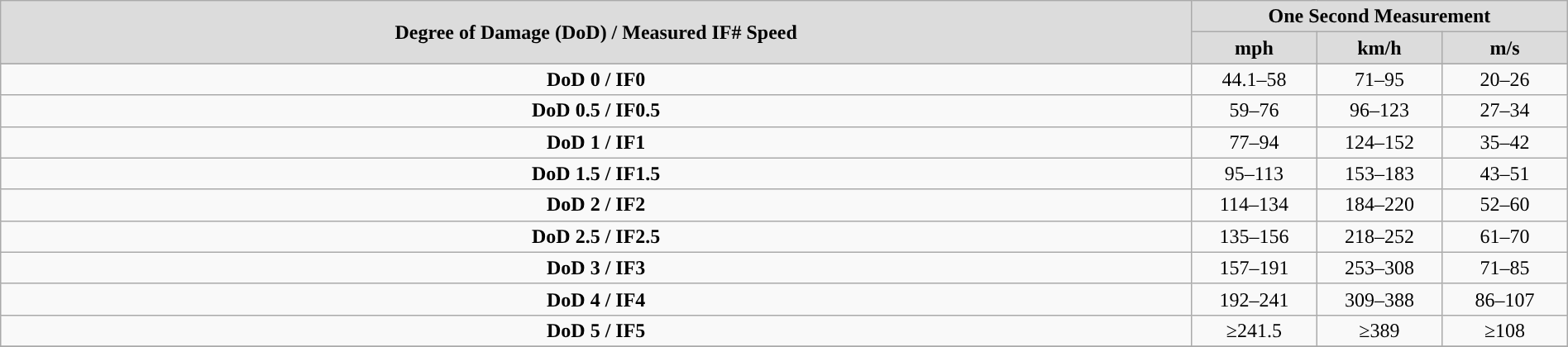<table class="wikitable" width="100%">
<tr style="text-align:center; background:gainsboro;">
<td rowspan="2"><strong>Degree of Damage (DoD) / Measured IF# Speed</strong></td>
<td colspan="3"><strong>One Second Measurement</strong></td>
</tr>
<tr style="text-align:center; background:gainsboro;">
<td><strong>mph</strong></td>
<td><strong>km/h</strong></td>
<td><strong>m/s</strong></td>
</tr>
<tr>
</tr>
<tr>
<td align="center"><strong>DoD 0 / IF0</strong></td>
<td style="text-align:center; width:8%;">44.1–58</td>
<td style="text-align:center; width:8%;">71–95</td>
<td style="text-align:center; width:8%;">20–26</td>
</tr>
<tr>
<td align="center"><strong>DoD 0.5 / IF0.5</strong></td>
<td style="text-align:center; width:8%;">59–76</td>
<td style="text-align:center; width:8%;">96–123</td>
<td style="text-align:center; width:8%;">27–34</td>
</tr>
<tr>
<td align="center"><strong>DoD 1 / IF1</strong></td>
<td style="text-align:center; width:8%;">77–94</td>
<td style="text-align:center; width:8%;">124–152</td>
<td style="text-align:center; width:8%;">35–42</td>
</tr>
<tr>
<td align="center"><strong>DoD 1.5 / IF1.5</strong></td>
<td style="text-align:center; width:8%;">95–113</td>
<td style="text-align:center; width:8%;">153–183</td>
<td style="text-align:center; width:8%;">43–51</td>
</tr>
<tr>
<td align="center"><strong>DoD 2 / IF2</strong></td>
<td style="text-align:center; width:8%;">114–134</td>
<td style="text-align:center; width:8%;">184–220</td>
<td style="text-align:center; width:8%;">52–60</td>
</tr>
<tr>
<td align="center"><strong>DoD 2.5 / IF2.5</strong></td>
<td style="text-align:center; width:8%;">135–156</td>
<td style="text-align:center; width:8%;">218–252</td>
<td style="text-align:center; width:8%;">61–70</td>
</tr>
<tr>
<td align="center"><strong>DoD 3 / IF3</strong></td>
<td style="text-align:center; width:8%;">157–191</td>
<td style="text-align:center; width:8%;">253–308</td>
<td style="text-align:center; width:8%;">71–85</td>
</tr>
<tr>
<td align="center"><strong>DoD 4 / IF4</strong></td>
<td style="text-align:center; width:8%;">192–241</td>
<td style="text-align:center; width:8%;">309–388</td>
<td style="text-align:center; width:8%;">86–107</td>
</tr>
<tr>
<td align="center"><strong>DoD 5 / IF5</strong></td>
<td style="text-align:center; width:8%;">≥241.5</td>
<td style="text-align:center; width:8%;">≥389</td>
<td style="text-align:center; width:8%;">≥108</td>
</tr>
<tr>
</tr>
</table>
